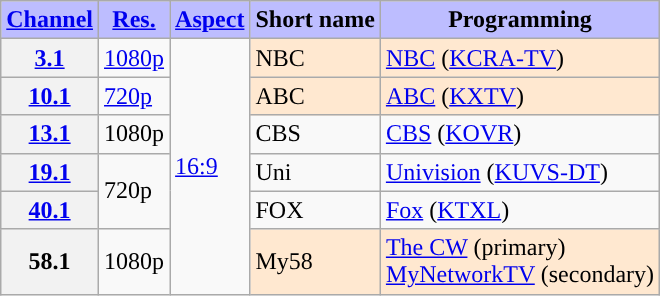<table class="wikitable">
<tr>
<th style="background-color: #bdbdff" scope = "col"><a href='#'>Channel</a></th>
<th style="background-color: #bdbdff" scope = "col"><a href='#'>Res.</a></th>
<th style="background-color: #bdbdff" scope = "col"><a href='#'>Aspect</a></th>
<th style="background-color: #bdbdff" scope = "col">Short name</th>
<th style="background-color: #bdbdff" scope = "col">Programming</th>
</tr>
<tr>
<th scope = "row"><a href='#'>3.1</a></th>
<td><a href='#'>1080p</a></td>
<td rowspan=6><a href='#'>16:9</a></td>
<td style="background-color:#ffe8d0">NBC</td>
<td style="background-color:#ffe8d0"><a href='#'>NBC</a> (<a href='#'>KCRA-TV</a>) </td>
</tr>
<tr>
<th scope = "row"><a href='#'>10.1</a></th>
<td><a href='#'>720p</a></td>
<td style="background-color:#ffe8d0">ABC</td>
<td style="background-color:#ffe8d0"><a href='#'>ABC</a> (<a href='#'>KXTV</a>) </td>
</tr>
<tr>
<th scope = "row"><a href='#'>13.1</a></th>
<td>1080p</td>
<td>CBS</td>
<td><a href='#'>CBS</a> (<a href='#'>KOVR</a>)</td>
</tr>
<tr>
<th scope = "row"><a href='#'>19.1</a></th>
<td rowspan=2>720p</td>
<td>Uni</td>
<td><a href='#'>Univision</a> (<a href='#'>KUVS-DT</a>)</td>
</tr>
<tr>
<th scope = "row"><a href='#'>40.1</a></th>
<td>FOX</td>
<td><a href='#'>Fox</a> (<a href='#'>KTXL</a>)</td>
</tr>
<tr>
<th scope = "row">58.1</th>
<td>1080p</td>
<td style="background-color:#ffe8d0">My58</td>
<td style="background-color:#ffe8d0"><a href='#'>The CW</a> (primary)<br><a href='#'>MyNetworkTV</a> (secondary) </td>
</tr>
</table>
